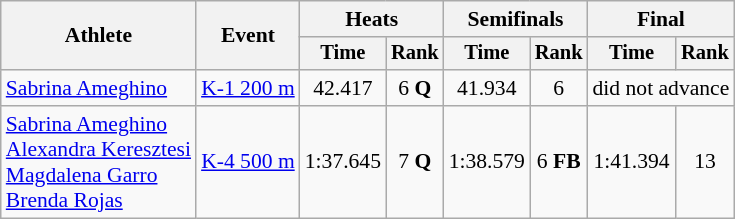<table class=wikitable style="font-size:90%">
<tr>
<th rowspan="2">Athlete</th>
<th rowspan="2">Event</th>
<th colspan=2>Heats</th>
<th colspan=2>Semifinals</th>
<th colspan=2>Final</th>
</tr>
<tr style="font-size:95%">
<th>Time</th>
<th>Rank</th>
<th>Time</th>
<th>Rank</th>
<th>Time</th>
<th>Rank</th>
</tr>
<tr align=center>
<td align=left><a href='#'>Sabrina Ameghino</a></td>
<td align=left><a href='#'>K-1 200 m</a></td>
<td>42.417</td>
<td>6 <strong>Q</strong></td>
<td>41.934</td>
<td>6</td>
<td colspan=2>did not advance</td>
</tr>
<tr align=center>
<td align=left><a href='#'>Sabrina Ameghino</a><br><a href='#'>Alexandra Keresztesi</a><br><a href='#'>Magdalena Garro</a><br><a href='#'>Brenda Rojas</a></td>
<td align=left><a href='#'>K-4 500 m</a></td>
<td>1:37.645</td>
<td>7 <strong>Q</strong></td>
<td>1:38.579</td>
<td>6 <strong>FB</strong></td>
<td>1:41.394</td>
<td>13</td>
</tr>
</table>
